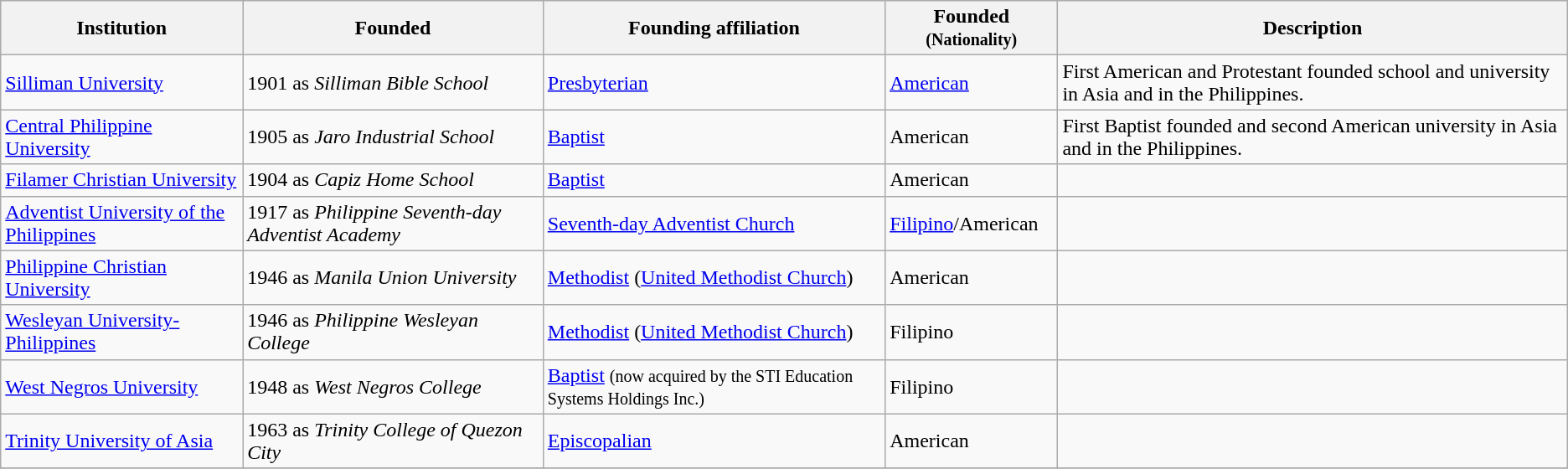<table class="wikitable">
<tr>
<th>Institution</th>
<th>Founded</th>
<th>Founding affiliation</th>
<th>Founded <small>(Nationality)</small></th>
<th>Description</th>
</tr>
<tr>
<td><a href='#'>Silliman University</a></td>
<td>1901 as <em>Silliman Bible School</em></td>
<td><a href='#'>Presbyterian</a></td>
<td><a href='#'>American</a></td>
<td>First American and Protestant founded school and university in Asia and in the Philippines.</td>
</tr>
<tr>
<td><a href='#'>Central Philippine University</a></td>
<td>1905 as <em>Jaro Industrial School</em></td>
<td><a href='#'>Baptist</a></td>
<td>American</td>
<td>First Baptist founded and second American university in Asia and in the Philippines.</td>
</tr>
<tr>
<td><a href='#'>Filamer Christian University</a></td>
<td>1904 as <em>Capiz Home School</em></td>
<td><a href='#'>Baptist</a></td>
<td>American</td>
<td></td>
</tr>
<tr>
<td><a href='#'>Adventist University of the Philippines</a></td>
<td>1917 as <em>Philippine Seventh-day Adventist Academy</em></td>
<td><a href='#'>Seventh-day Adventist Church</a></td>
<td><a href='#'>Filipino</a>/American</td>
<td></td>
</tr>
<tr>
<td><a href='#'>Philippine Christian University</a></td>
<td>1946 as <em>Manila Union University</em></td>
<td><a href='#'>Methodist</a> (<a href='#'>United Methodist Church</a>)</td>
<td>American</td>
<td></td>
</tr>
<tr>
<td><a href='#'>Wesleyan University-Philippines</a></td>
<td>1946 as <em>Philippine Wesleyan College</em></td>
<td><a href='#'>Methodist</a> (<a href='#'>United Methodist Church</a>)</td>
<td>Filipino</td>
<td></td>
</tr>
<tr>
<td><a href='#'>West Negros University</a></td>
<td>1948 as <em>West Negros College</em></td>
<td><a href='#'>Baptist</a> <small>(now acquired by the STI Education Systems Holdings Inc.)</small></td>
<td>Filipino</td>
<td></td>
</tr>
<tr>
<td><a href='#'>Trinity University of Asia</a></td>
<td>1963 as <em>Trinity College of Quezon City</em></td>
<td><a href='#'>Episcopalian</a></td>
<td>American</td>
<td></td>
</tr>
<tr>
</tr>
</table>
